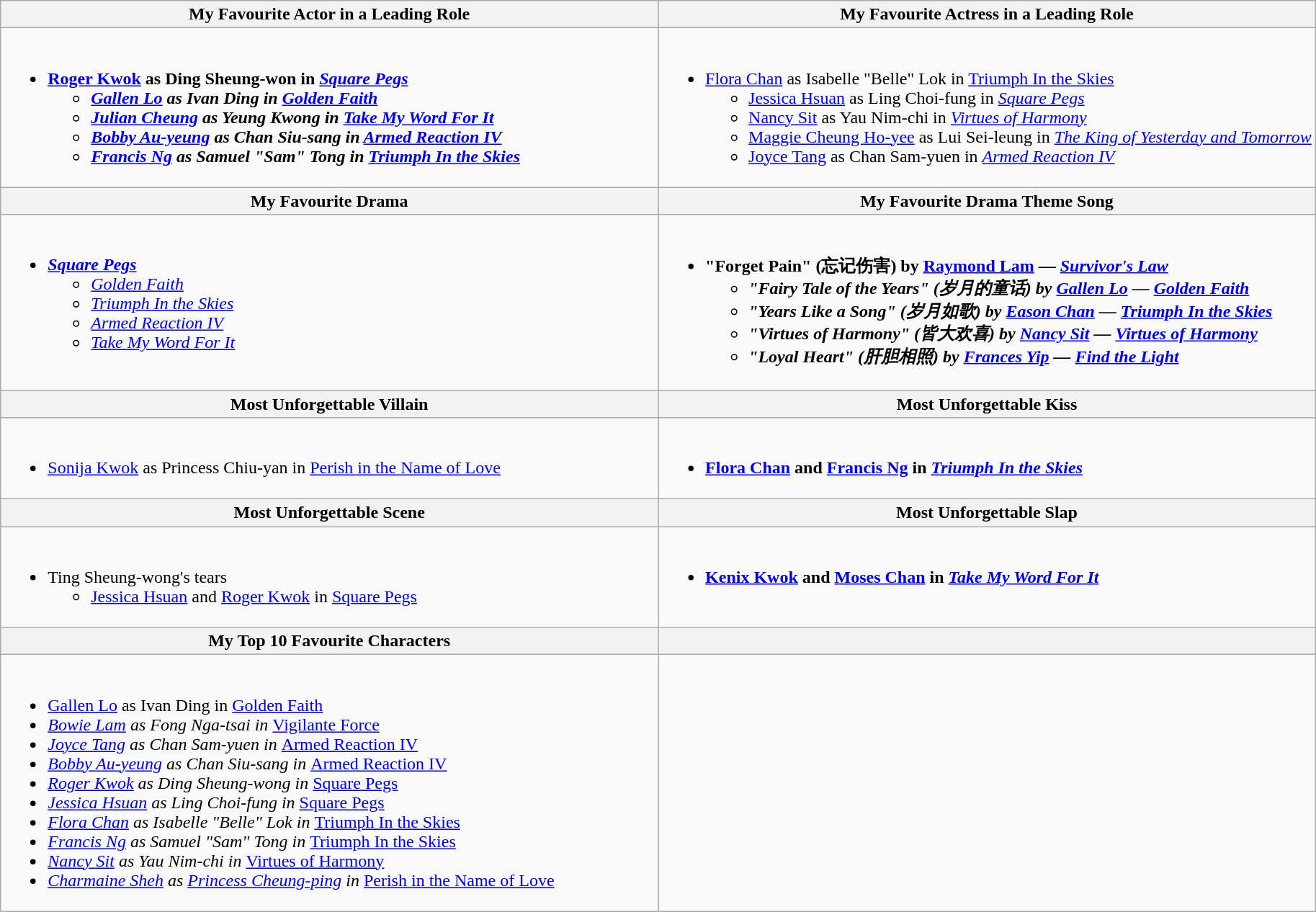<table class="wikitable">
<tr>
<th style="width:50%;">My Favourite Actor in a Leading Role</th>
<th style="width:50%;">My Favourite Actress in a Leading Role</th>
</tr>
<tr>
<td valign="top"><br><ul><li><strong><a href='#'>Roger Kwok</a> as Ding Sheung-won in <em><a href='#'>Square Pegs</a><strong><em><ul><li><a href='#'>Gallen Lo</a> as Ivan Ding in </em><a href='#'>Golden Faith</a><em></li><li><a href='#'>Julian Cheung</a> as Yeung Kwong in </em><a href='#'>Take My Word For It</a><em></li><li><a href='#'>Bobby Au-yeung</a> as Chan Siu-sang in </em><a href='#'>Armed Reaction IV</a><em></li><li><a href='#'>Francis Ng</a> as Samuel "Sam" Tong in </em><a href='#'>Triumph In the Skies</a><em></li></ul></li></ul></td>
<td valign="top"><br><ul><li></strong><a href='#'>Flora Chan</a> as Isabelle "Belle" Lok in </em><a href='#'>Triumph In the Skies</a></em></strong><ul><li><a href='#'>Jessica Hsuan</a> as Ling Choi-fung in <em><a href='#'>Square Pegs</a></em></li><li><a href='#'>Nancy Sit</a> as Yau Nim-chi in <em><a href='#'>Virtues of Harmony</a></em></li><li><a href='#'>Maggie Cheung Ho-yee</a> as Lui Sei-leung in <em><a href='#'>The King of Yesterday and Tomorrow</a></em></li><li><a href='#'>Joyce Tang</a> as Chan Sam-yuen in <em><a href='#'>Armed Reaction IV</a></em></li></ul></li></ul></td>
</tr>
<tr>
<th style="width:50%;">My Favourite Drama</th>
<th style="width:50%;">My Favourite Drama Theme Song</th>
</tr>
<tr>
<td valign="top"><br><ul><li><strong><em><a href='#'>Square Pegs</a></em></strong><ul><li><em><a href='#'>Golden Faith</a></em></li><li><em><a href='#'>Triumph In the Skies</a></em></li><li><em><a href='#'>Armed Reaction IV</a></em></li><li><em><a href='#'>Take My Word For It</a></em></li></ul></li></ul></td>
<td valign="top"><br><ul><li><strong>"Forget Pain" (忘记伤害) by <a href='#'>Raymond Lam</a> — <em><a href='#'>Survivor's Law</a><strong><em><ul><li>"Fairy Tale of the Years" (岁月的童话) by <a href='#'>Gallen Lo</a> — </em><a href='#'>Golden Faith</a><em></li><li>"Years Like a Song" (岁月如歌) by <a href='#'>Eason Chan</a> — </em><a href='#'>Triumph In the Skies</a><em></li><li>"Virtues of Harmony" (皆大欢喜) by <a href='#'>Nancy Sit</a> — </em><a href='#'>Virtues of Harmony</a><em></li><li>"Loyal Heart" (肝胆相照) by <a href='#'>Frances Yip</a> — </em><a href='#'>Find the Light</a><em></li></ul></li></ul></td>
</tr>
<tr>
<th style="width:50%;">Most Unforgettable Villain</th>
<th style="width:50%;">Most Unforgettable Kiss</th>
</tr>
<tr>
<td valign="top"><br><ul><li></strong><a href='#'>Sonija Kwok</a> as Princess Chiu-yan in </em><a href='#'>Perish in the Name of Love</a></em></strong></li></ul></td>
<td valign="top"><br><ul><li><strong><a href='#'>Flora Chan</a> and <a href='#'>Francis Ng</a> in <em><a href='#'>Triumph In the Skies</a><strong><em></li></ul></td>
</tr>
<tr>
<th style="width:50%;">Most Unforgettable Scene</th>
<th style="width:50%;">Most Unforgettable Slap</th>
</tr>
<tr>
<td valign="top"><br><ul><li></strong>Ting Sheung-wong's tears<strong><ul><li></strong><a href='#'>Jessica Hsuan</a> and <a href='#'>Roger Kwok</a> in </em><a href='#'>Square Pegs</a></em></strong></li></ul></li></ul></td>
<td valign="top"><br><ul><li><strong><a href='#'>Kenix Kwok</a> and <a href='#'>Moses Chan</a> in <em><a href='#'>Take My Word For It</a><strong><em></li></ul></td>
</tr>
<tr>
<th style="width:50%;">My Top 10 Favourite Characters</th>
<th style="width:50%;"></th>
</tr>
<tr>
<td valign="top"><br><ul><li><a href='#'>Gallen Lo</a> as Ivan Ding in </em><a href='#'>Golden Faith</a><em></li><li><a href='#'>Bowie Lam</a> as Fong Nga-tsai in </em><a href='#'>Vigilante Force</a><em></li><li><a href='#'>Joyce Tang</a> as Chan Sam-yuen in </em><a href='#'>Armed Reaction IV</a><em></li><li><a href='#'>Bobby Au-yeung</a> as Chan Siu-sang in </em><a href='#'>Armed Reaction IV</a><em></li><li><a href='#'>Roger Kwok</a> as Ding Sheung-wong in </em><a href='#'>Square Pegs</a><em></li><li><a href='#'>Jessica Hsuan</a> as Ling Choi-fung in </em><a href='#'>Square Pegs</a><em></li><li><a href='#'>Flora Chan</a> as Isabelle "Belle" Lok in </em><a href='#'>Triumph In the Skies</a><em></li><li><a href='#'>Francis Ng</a> as Samuel "Sam" Tong in </em><a href='#'>Triumph In the Skies</a><em></li><li><a href='#'>Nancy Sit</a> as Yau Nim-chi in </em><a href='#'>Virtues of Harmony</a><em></li><li><a href='#'>Charmaine Sheh</a> as <a href='#'>Princess Cheung-ping</a> in </em><a href='#'>Perish in the Name of Love</a><em></li></ul></td>
<td valign="top"></td>
</tr>
</table>
